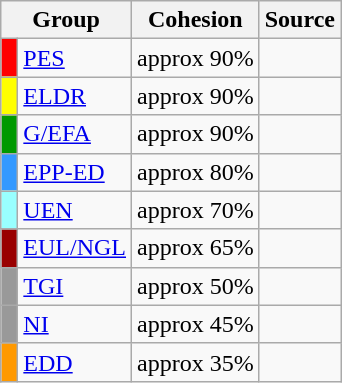<table class="wikitable">
<tr>
<th colspan="2">Group</th>
<th>Cohesion</th>
<th>Source</th>
</tr>
<tr>
<td style="background:#f00;"> </td>
<td><a href='#'>PES</a></td>
<td>approx 90%</td>
<td></td>
</tr>
<tr>
<td style="background:#ff0;"> </td>
<td><a href='#'>ELDR</a></td>
<td>approx 90%</td>
<td></td>
</tr>
<tr>
<td style="background:#090;"> </td>
<td><a href='#'>G/EFA</a></td>
<td>approx 90%</td>
<td></td>
</tr>
<tr>
<td style="background:#39f;"> </td>
<td><a href='#'>EPP-ED</a></td>
<td>approx 80%</td>
<td></td>
</tr>
<tr>
<td style="background:#9ff;"> </td>
<td><a href='#'>UEN</a></td>
<td>approx 70%</td>
<td></td>
</tr>
<tr>
<td style="background:#900;"> </td>
<td><a href='#'>EUL/NGL</a></td>
<td>approx 65%</td>
<td></td>
</tr>
<tr>
<td style="background:#999;"> </td>
<td><a href='#'>TGI</a></td>
<td>approx 50%</td>
<td></td>
</tr>
<tr>
<td style="background:#999;"> </td>
<td><a href='#'>NI</a></td>
<td>approx 45%</td>
<td></td>
</tr>
<tr>
<td style="background:#f90;"> </td>
<td><a href='#'>EDD</a></td>
<td>approx 35%</td>
<td></td>
</tr>
</table>
